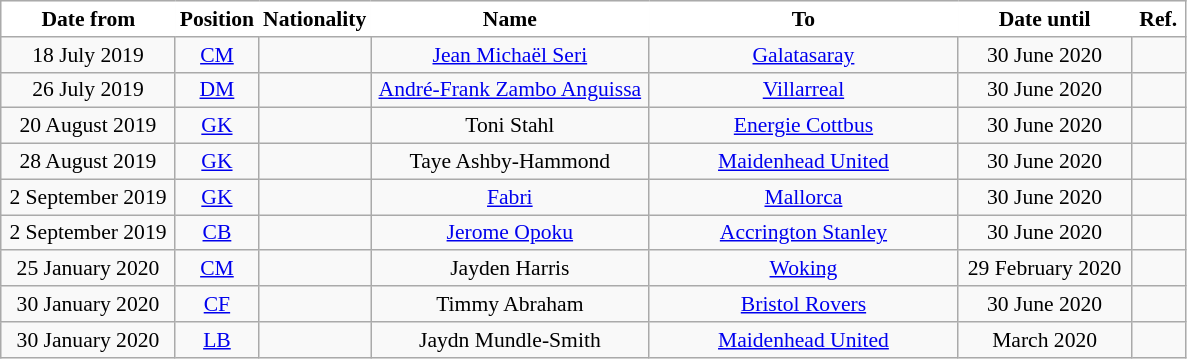<table class="wikitable"  style="text-align:center; font-size:90%; ">
<tr>
<th style="background:white; color:black; border:black; width:110px;">Date from</th>
<th style="background:white; color:black; border:black; width:50px;">Position</th>
<th style="background:white; color:black; border:black; width:50px;">Nationality</th>
<th style="background:white; color:black; border:black; width:180px;">Name</th>
<th style="background:white; color:black; border:black; width:200px;">To</th>
<th style="background:white; color:black; border:black; width:110px;">Date until</th>
<th style="background:white; color:black; border:black; width:30px;">Ref.</th>
</tr>
<tr>
<td>18 July 2019</td>
<td><a href='#'>CM</a></td>
<td></td>
<td><a href='#'>Jean Michaël Seri</a></td>
<td> <a href='#'>Galatasaray</a></td>
<td>30 June 2020</td>
<td></td>
</tr>
<tr>
<td>26 July 2019</td>
<td><a href='#'>DM</a></td>
<td></td>
<td><a href='#'>André-Frank Zambo Anguissa</a></td>
<td> <a href='#'>Villarreal</a></td>
<td>30 June 2020</td>
<td></td>
</tr>
<tr>
<td>20 August 2019</td>
<td><a href='#'>GK</a></td>
<td></td>
<td>Toni Stahl</td>
<td> <a href='#'>Energie Cottbus</a></td>
<td>30 June 2020</td>
<td></td>
</tr>
<tr>
<td>28 August 2019</td>
<td><a href='#'>GK</a></td>
<td></td>
<td>Taye Ashby-Hammond</td>
<td> <a href='#'>Maidenhead United</a></td>
<td>30 June 2020</td>
<td></td>
</tr>
<tr>
<td>2 September 2019</td>
<td><a href='#'>GK</a></td>
<td></td>
<td><a href='#'>Fabri</a></td>
<td> <a href='#'>Mallorca</a></td>
<td>30 June 2020</td>
<td></td>
</tr>
<tr>
<td>2 September 2019</td>
<td><a href='#'>CB</a></td>
<td></td>
<td><a href='#'>Jerome Opoku</a></td>
<td> <a href='#'>Accrington Stanley</a></td>
<td>30 June 2020</td>
<td></td>
</tr>
<tr>
<td>25 January 2020</td>
<td><a href='#'>CM</a></td>
<td></td>
<td>Jayden Harris</td>
<td> <a href='#'>Woking</a></td>
<td>29 February 2020</td>
<td></td>
</tr>
<tr>
<td>30 January 2020</td>
<td><a href='#'>CF</a></td>
<td></td>
<td>Timmy Abraham</td>
<td> <a href='#'>Bristol Rovers</a></td>
<td>30 June 2020</td>
<td></td>
</tr>
<tr>
<td>30 January 2020</td>
<td><a href='#'>LB</a></td>
<td></td>
<td>Jaydn Mundle-Smith</td>
<td> <a href='#'>Maidenhead United</a></td>
<td>March 2020</td>
<td></td>
</tr>
</table>
